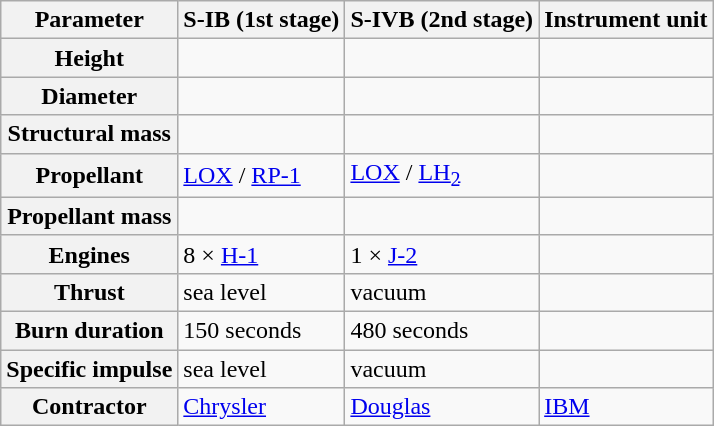<table class="wikitable">
<tr>
<th>Parameter</th>
<th>S-IB (1st stage)</th>
<th>S-IVB (2nd stage)</th>
<th>Instrument unit</th>
</tr>
<tr>
<th>Height</th>
<td></td>
<td></td>
<td></td>
</tr>
<tr>
<th>Diameter</th>
<td></td>
<td></td>
<td></td>
</tr>
<tr>
<th>Structural mass</th>
<td></td>
<td></td>
<td></td>
</tr>
<tr>
<th>Propellant</th>
<td><a href='#'>LOX</a> / <a href='#'>RP-1</a></td>
<td><a href='#'>LOX</a> / <a href='#'>LH<sub>2</sub></a></td>
<td></td>
</tr>
<tr>
<th>Propellant mass</th>
<td></td>
<td></td>
<td></td>
</tr>
<tr>
<th>Engines</th>
<td>8 × <a href='#'>H-1</a></td>
<td>1 × <a href='#'>J-2</a></td>
<td></td>
</tr>
<tr>
<th>Thrust</th>
<td> sea level</td>
<td> vacuum</td>
<td></td>
</tr>
<tr>
<th>Burn duration</th>
<td>150 seconds</td>
<td>480 seconds</td>
<td></td>
</tr>
<tr>
<th>Specific impulse</th>
<td> sea level</td>
<td> vacuum</td>
<td></td>
</tr>
<tr>
<th>Contractor</th>
<td><a href='#'>Chrysler</a></td>
<td><a href='#'>Douglas</a></td>
<td><a href='#'>IBM</a></td>
</tr>
</table>
